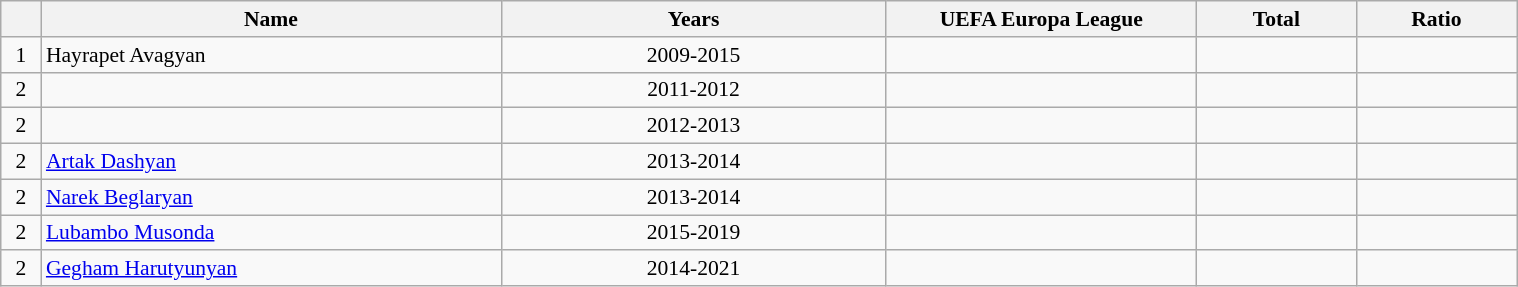<table class="wikitable sortable"  style="text-align:center; font-size:90%; ">
<tr>
<th width=20px></th>
<th width=300px>Name</th>
<th width=250px>Years</th>
<th width=200px>UEFA Europa League</th>
<th width=100px>Total</th>
<th width=100px>Ratio</th>
</tr>
<tr>
<td>1</td>
<td align="left"> Hayrapet Avagyan</td>
<td>2009-2015</td>
<td></td>
<td></td>
<td></td>
</tr>
<tr>
<td>2</td>
<td align="left"> </td>
<td>2011-2012</td>
<td></td>
<td></td>
<td></td>
</tr>
<tr>
<td>2</td>
<td align="left"> </td>
<td>2012-2013</td>
<td></td>
<td></td>
<td></td>
</tr>
<tr>
<td>2</td>
<td align="left"> <a href='#'>Artak Dashyan</a></td>
<td>2013-2014</td>
<td></td>
<td></td>
<td></td>
</tr>
<tr>
<td>2</td>
<td align="left"> <a href='#'>Narek Beglaryan</a></td>
<td>2013-2014</td>
<td></td>
<td></td>
<td></td>
</tr>
<tr>
<td>2</td>
<td align="left"> <a href='#'>Lubambo Musonda</a></td>
<td>2015-2019</td>
<td></td>
<td></td>
<td></td>
</tr>
<tr>
<td>2</td>
<td align="left"> <a href='#'>Gegham Harutyunyan</a></td>
<td>2014-2021</td>
<td></td>
<td></td>
<td></td>
</tr>
</table>
